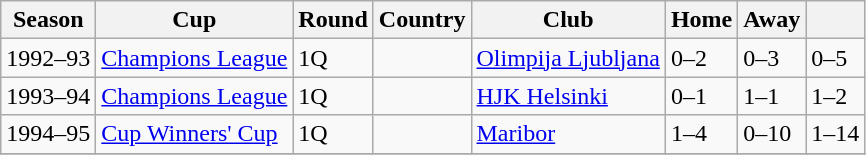<table class="wikitable">
<tr>
<th>Season</th>
<th>Cup</th>
<th>Round</th>
<th>Country</th>
<th>Club</th>
<th>Home</th>
<th>Away</th>
<th></th>
</tr>
<tr>
<td>1992–93</td>
<td><a href='#'>Champions League</a></td>
<td>1Q</td>
<td></td>
<td><a href='#'>Olimpija Ljubljana</a></td>
<td>0–2</td>
<td>0–3</td>
<td>0–5</td>
</tr>
<tr>
<td>1993–94</td>
<td><a href='#'>Champions League</a></td>
<td>1Q</td>
<td></td>
<td><a href='#'>HJK Helsinki</a></td>
<td>0–1</td>
<td>1–1</td>
<td>1–2</td>
</tr>
<tr>
<td>1994–95</td>
<td><a href='#'>Cup Winners' Cup</a></td>
<td>1Q</td>
<td></td>
<td><a href='#'>Maribor</a></td>
<td>1–4</td>
<td>0–10</td>
<td>1–14</td>
</tr>
<tr>
</tr>
</table>
